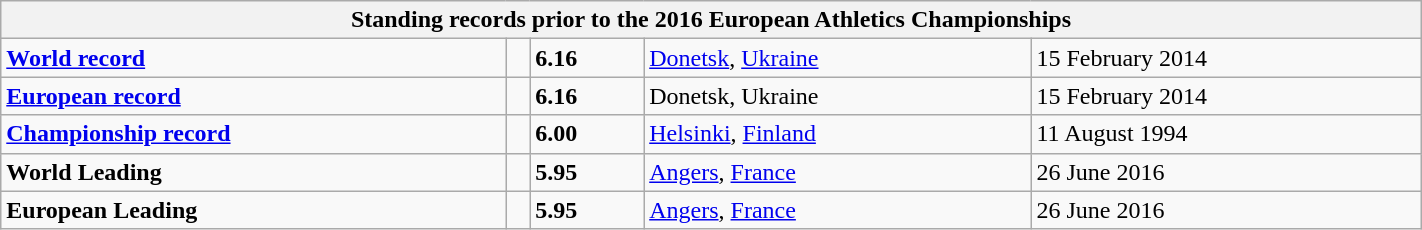<table class="wikitable" width=75%>
<tr>
<th colspan="5">Standing records prior to the 2016 European Athletics Championships</th>
</tr>
<tr>
<td><strong><a href='#'>World record</a></strong></td>
<td></td>
<td><strong>6.16</strong></td>
<td><a href='#'>Donetsk</a>, <a href='#'>Ukraine</a></td>
<td>15 February 2014</td>
</tr>
<tr>
<td><strong><a href='#'>European record</a></strong></td>
<td></td>
<td><strong>6.16</strong></td>
<td>Donetsk,  Ukraine</td>
<td>15 February 2014</td>
</tr>
<tr>
<td><strong><a href='#'>Championship record</a></strong></td>
<td></td>
<td><strong>6.00</strong></td>
<td><a href='#'>Helsinki</a>, <a href='#'>Finland</a></td>
<td>11 August 1994</td>
</tr>
<tr>
<td><strong>World Leading</strong></td>
<td></td>
<td><strong>5.95</strong></td>
<td><a href='#'>Angers</a>, <a href='#'>France</a></td>
<td>26 June 2016</td>
</tr>
<tr>
<td><strong>European Leading</strong></td>
<td></td>
<td><strong>5.95</strong></td>
<td><a href='#'>Angers</a>, <a href='#'>France</a></td>
<td>26 June 2016</td>
</tr>
</table>
